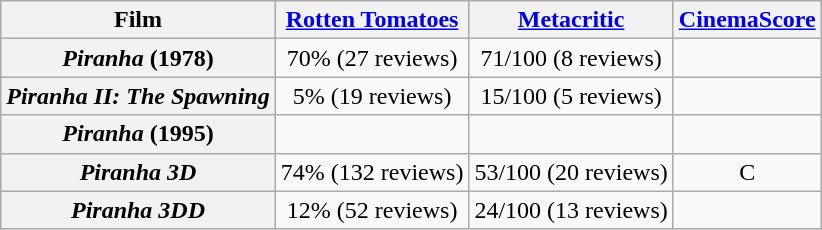<table class="wikitable plainrowheaders" style="text-align:center;">
<tr>
<th>Film</th>
<th><a href='#'>Rotten Tomatoes</a></th>
<th><a href='#'>Metacritic</a></th>
<th><a href='#'>CinemaScore</a></th>
</tr>
<tr>
<th scope="row"><em>Piranha</em> (1978)</th>
<td>70% (27 reviews)</td>
<td>71/100 (8 reviews)</td>
<td></td>
</tr>
<tr>
<th scope="row"><em>Piranha II: The Spawning</em></th>
<td>5% (19 reviews)</td>
<td>15/100 (5 reviews)</td>
<td></td>
</tr>
<tr>
<th scope="row"><em>Piranha</em> (1995)</th>
<td></td>
<td></td>
<td></td>
</tr>
<tr>
<th scope="row"><em>Piranha 3D</em></th>
<td>74% (132 reviews)</td>
<td>53/100 (20 reviews)</td>
<td>C</td>
</tr>
<tr>
<th scope="row"><em>Piranha 3DD</em></th>
<td>12% (52 reviews)</td>
<td>24/100 (13 reviews)</td>
<td></td>
</tr>
</table>
